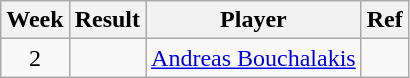<table class=wikitable>
<tr>
<th>Week</th>
<th>Result</th>
<th>Player</th>
<th>Ref</th>
</tr>
<tr>
<td align=center>2</td>
<td></td>
<td><a href='#'>Andreas Bouchalakis</a></td>
<td></td>
</tr>
</table>
